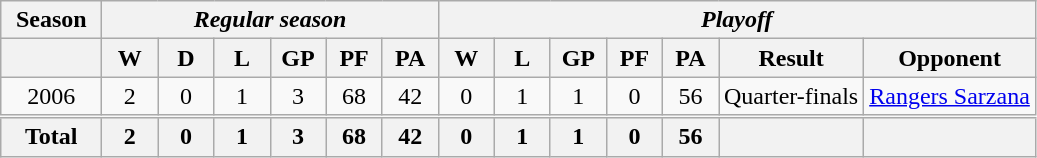<table class="wikitable"  class="wikitable" style="text-align: center;" align=center style="font-size: 95%;">
<tr>
<th width=60>Season</th>
<th colspan="6"><em>Regular season</em></th>
<th colspan="7"><em>Playoff</em></th>
</tr>
<tr>
<th> </th>
<th width=30>W</th>
<th width=30>D</th>
<th width=30>L</th>
<th width=30>GP</th>
<th width=30>PF</th>
<th width=30>PA</th>
<th width=30>W</th>
<th width=30>L</th>
<th width=30>GP</th>
<th width=30>PF</th>
<th width=30>PA</th>
<th>Result</th>
<th>Opponent</th>
</tr>
<tr align=center>
<td>2006</td>
<td>2</td>
<td>0</td>
<td>1</td>
<td>3</td>
<td>68</td>
<td>42</td>
<td>0</td>
<td>1</td>
<td>1</td>
<td>0</td>
<td>56</td>
<td>Quarter-finals</td>
<td><a href='#'>Rangers Sarzana</a></td>
</tr>
<tr style="border-top-style:double">
<th>Total</th>
<th>2</th>
<th>0</th>
<th>1</th>
<th>3</th>
<th>68</th>
<th>42</th>
<th>0</th>
<th>1</th>
<th>1</th>
<th>0</th>
<th>56</th>
<th></th>
<th></th>
</tr>
</table>
